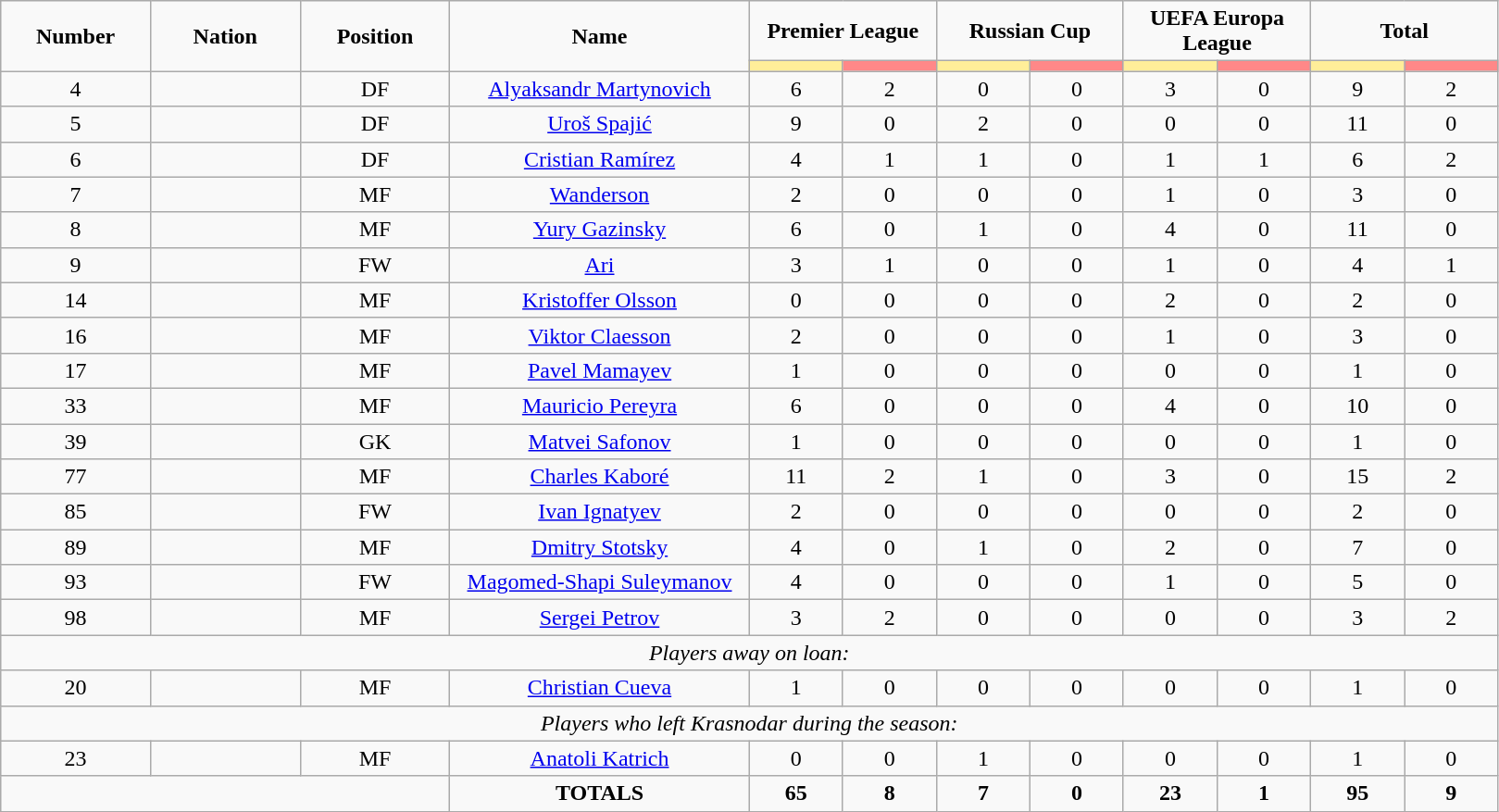<table class="wikitable" style="font-size: 100%; text-align: center;">
<tr>
<td rowspan="2" width="10%" align="center"><strong>Number</strong></td>
<td rowspan="2" width="10%" align="center"><strong>Nation</strong></td>
<td rowspan="2" width="10%" align="center"><strong>Position</strong></td>
<td rowspan="2" width="20%" align="center"><strong>Name</strong></td>
<td colspan="2" align="center"><strong>Premier League</strong></td>
<td colspan="2" align="center"><strong>Russian Cup</strong></td>
<td colspan="2" align="center"><strong>UEFA Europa League</strong></td>
<td colspan="2" align="center"><strong>Total</strong></td>
</tr>
<tr>
<th width=60 style="background: #FFEE99"></th>
<th width=60 style="background: #FF8888"></th>
<th width=60 style="background: #FFEE99"></th>
<th width=60 style="background: #FF8888"></th>
<th width=60 style="background: #FFEE99"></th>
<th width=60 style="background: #FF8888"></th>
<th width=60 style="background: #FFEE99"></th>
<th width=60 style="background: #FF8888"></th>
</tr>
<tr>
<td>4</td>
<td></td>
<td>DF</td>
<td><a href='#'>Alyaksandr Martynovich</a></td>
<td>6</td>
<td>2</td>
<td>0</td>
<td>0</td>
<td>3</td>
<td>0</td>
<td>9</td>
<td>2</td>
</tr>
<tr>
<td>5</td>
<td></td>
<td>DF</td>
<td><a href='#'>Uroš Spajić</a></td>
<td>9</td>
<td>0</td>
<td>2</td>
<td>0</td>
<td>0</td>
<td>0</td>
<td>11</td>
<td>0</td>
</tr>
<tr>
<td>6</td>
<td></td>
<td>DF</td>
<td><a href='#'>Cristian Ramírez</a></td>
<td>4</td>
<td>1</td>
<td>1</td>
<td>0</td>
<td>1</td>
<td>1</td>
<td>6</td>
<td>2</td>
</tr>
<tr>
<td>7</td>
<td></td>
<td>MF</td>
<td><a href='#'>Wanderson</a></td>
<td>2</td>
<td>0</td>
<td>0</td>
<td>0</td>
<td>1</td>
<td>0</td>
<td>3</td>
<td>0</td>
</tr>
<tr>
<td>8</td>
<td></td>
<td>MF</td>
<td><a href='#'>Yury Gazinsky</a></td>
<td>6</td>
<td>0</td>
<td>1</td>
<td>0</td>
<td>4</td>
<td>0</td>
<td>11</td>
<td>0</td>
</tr>
<tr>
<td>9</td>
<td></td>
<td>FW</td>
<td><a href='#'>Ari</a></td>
<td>3</td>
<td>1</td>
<td>0</td>
<td>0</td>
<td>1</td>
<td>0</td>
<td>4</td>
<td>1</td>
</tr>
<tr>
<td>14</td>
<td></td>
<td>MF</td>
<td><a href='#'>Kristoffer Olsson</a></td>
<td>0</td>
<td>0</td>
<td>0</td>
<td>0</td>
<td>2</td>
<td>0</td>
<td>2</td>
<td>0</td>
</tr>
<tr>
<td>16</td>
<td></td>
<td>MF</td>
<td><a href='#'>Viktor Claesson</a></td>
<td>2</td>
<td>0</td>
<td>0</td>
<td>0</td>
<td>1</td>
<td>0</td>
<td>3</td>
<td>0</td>
</tr>
<tr>
<td>17</td>
<td></td>
<td>MF</td>
<td><a href='#'>Pavel Mamayev</a></td>
<td>1</td>
<td>0</td>
<td>0</td>
<td>0</td>
<td>0</td>
<td>0</td>
<td>1</td>
<td>0</td>
</tr>
<tr>
<td>33</td>
<td></td>
<td>MF</td>
<td><a href='#'>Mauricio Pereyra</a></td>
<td>6</td>
<td>0</td>
<td>0</td>
<td>0</td>
<td>4</td>
<td>0</td>
<td>10</td>
<td>0</td>
</tr>
<tr>
<td>39</td>
<td></td>
<td>GK</td>
<td><a href='#'>Matvei Safonov</a></td>
<td>1</td>
<td>0</td>
<td>0</td>
<td>0</td>
<td>0</td>
<td>0</td>
<td>1</td>
<td>0</td>
</tr>
<tr>
<td>77</td>
<td></td>
<td>MF</td>
<td><a href='#'>Charles Kaboré</a></td>
<td>11</td>
<td>2</td>
<td>1</td>
<td>0</td>
<td>3</td>
<td>0</td>
<td>15</td>
<td>2</td>
</tr>
<tr>
<td>85</td>
<td></td>
<td>FW</td>
<td><a href='#'>Ivan Ignatyev</a></td>
<td>2</td>
<td>0</td>
<td>0</td>
<td>0</td>
<td>0</td>
<td>0</td>
<td>2</td>
<td>0</td>
</tr>
<tr>
<td>89</td>
<td></td>
<td>MF</td>
<td><a href='#'>Dmitry Stotsky</a></td>
<td>4</td>
<td>0</td>
<td>1</td>
<td>0</td>
<td>2</td>
<td>0</td>
<td>7</td>
<td>0</td>
</tr>
<tr>
<td>93</td>
<td></td>
<td>FW</td>
<td><a href='#'>Magomed-Shapi Suleymanov</a></td>
<td>4</td>
<td>0</td>
<td>0</td>
<td>0</td>
<td>1</td>
<td>0</td>
<td>5</td>
<td>0</td>
</tr>
<tr>
<td>98</td>
<td></td>
<td>MF</td>
<td><a href='#'>Sergei Petrov</a></td>
<td>3</td>
<td>2</td>
<td>0</td>
<td>0</td>
<td>0</td>
<td>0</td>
<td>3</td>
<td>2</td>
</tr>
<tr>
<td colspan="14"><em>Players away on loan:</em></td>
</tr>
<tr>
<td>20</td>
<td></td>
<td>MF</td>
<td><a href='#'>Christian Cueva</a></td>
<td>1</td>
<td>0</td>
<td>0</td>
<td>0</td>
<td>0</td>
<td>0</td>
<td>1</td>
<td>0</td>
</tr>
<tr>
<td colspan="14"><em>Players who left Krasnodar during the season:</em></td>
</tr>
<tr>
<td>23</td>
<td></td>
<td>MF</td>
<td><a href='#'>Anatoli Katrich</a></td>
<td>0</td>
<td>0</td>
<td>1</td>
<td>0</td>
<td>0</td>
<td>0</td>
<td>1</td>
<td>0</td>
</tr>
<tr>
<td colspan="3"></td>
<td><strong>TOTALS</strong></td>
<td><strong>65</strong></td>
<td><strong>8</strong></td>
<td><strong>7</strong></td>
<td><strong>0</strong></td>
<td><strong>23</strong></td>
<td><strong>1</strong></td>
<td><strong>95</strong></td>
<td><strong>9</strong></td>
</tr>
</table>
